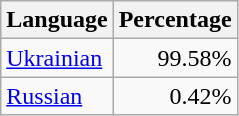<table class="wikitable">
<tr>
<th>Language</th>
<th>Percentage</th>
</tr>
<tr>
<td><a href='#'>Ukrainian</a></td>
<td align="right">99.58%</td>
</tr>
<tr>
<td><a href='#'>Russian</a></td>
<td align="right">0.42%</td>
</tr>
</table>
